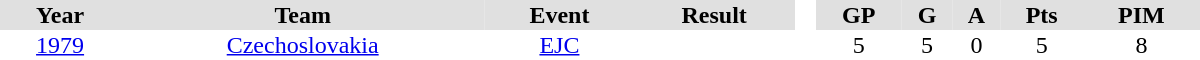<table border="0" cellpadding="1" cellspacing="0" style="text-align:center; width:50em">
<tr ALIGN="center" bgcolor="#e0e0e0">
<th>Year</th>
<th>Team</th>
<th>Event</th>
<th>Result</th>
<th ALIGN="center" rowspan="99" bgcolor="#ffffff"> </th>
<th>GP</th>
<th>G</th>
<th>A</th>
<th>Pts</th>
<th>PIM</th>
</tr>
<tr>
<td><a href='#'>1979</a></td>
<td><a href='#'>Czechoslovakia</a></td>
<td><a href='#'>EJC</a></td>
<td></td>
<td>5</td>
<td>5</td>
<td>0</td>
<td>5</td>
<td>8</td>
</tr>
</table>
